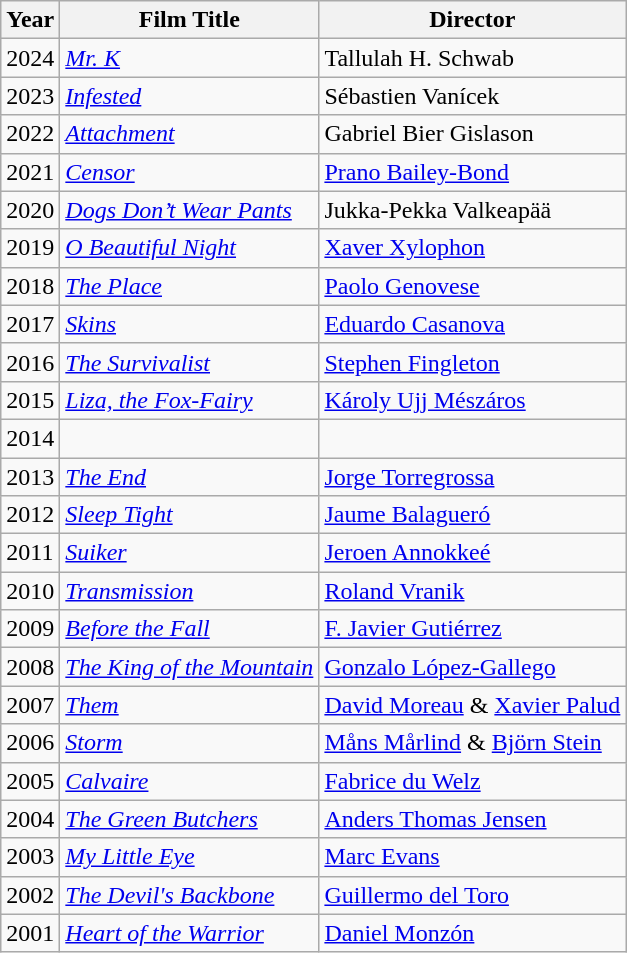<table class="wikitable">
<tr>
<th>Year</th>
<th>Film Title</th>
<th>Director</th>
</tr>
<tr>
<td>2024</td>
<td><a href='#'><em>Mr. K</em></a></td>
<td>Tallulah H. Schwab</td>
</tr>
<tr>
<td>2023</td>
<td><em><a href='#'>Infested</a></em></td>
<td>Sébastien Vanícek</td>
</tr>
<tr>
<td>2022</td>
<td><a href='#'><em>Attachment</em></a></td>
<td>Gabriel Bier Gislason</td>
</tr>
<tr>
<td>2021</td>
<td><a href='#'><em>Censor</em></a></td>
<td><a href='#'>Prano Bailey-Bond</a></td>
</tr>
<tr>
<td>2020</td>
<td><a href='#'><em>Dogs Don’t Wear Pants</em></a></td>
<td>Jukka-Pekka Valkeapää</td>
</tr>
<tr>
<td>2019</td>
<td><em><a href='#'>O Beautiful Night</a></em></td>
<td><a href='#'>Xaver Xylophon</a></td>
</tr>
<tr>
<td>2018</td>
<td><em><a href='#'>The Place</a></em></td>
<td><a href='#'>Paolo Genovese</a></td>
</tr>
<tr>
<td>2017</td>
<td><em><a href='#'>Skins</a></em></td>
<td><a href='#'>Eduardo Casanova</a></td>
</tr>
<tr>
<td>2016</td>
<td><a href='#'><em>The Survivalist</em></a></td>
<td><a href='#'>Stephen Fingleton</a></td>
</tr>
<tr>
<td>2015</td>
<td><em><a href='#'>Liza, the Fox-Fairy</a></em></td>
<td><a href='#'>Károly Ujj Mészáros</a></td>
</tr>
<tr>
<td>2014</td>
<td><em></em></td>
<td></td>
</tr>
<tr>
<td>2013</td>
<td><a href='#'><em>The End</em></a></td>
<td><a href='#'>Jorge Torregrossa</a></td>
</tr>
<tr>
<td>2012</td>
<td><a href='#'><em>Sleep Tight</em></a></td>
<td><a href='#'>Jaume Balagueró</a></td>
</tr>
<tr>
<td>2011</td>
<td><a href='#'><em>Suiker</em></a></td>
<td><a href='#'>Jeroen Annokkeé</a></td>
</tr>
<tr>
<td>2010</td>
<td><a href='#'><em>Transmission</em></a></td>
<td><a href='#'>Roland Vranik</a></td>
</tr>
<tr>
<td>2009</td>
<td><a href='#'><em>Before the Fall</em></a></td>
<td><a href='#'>F. Javier Gutiérrez</a></td>
</tr>
<tr>
<td>2008</td>
<td><a href='#'><em>The King of the Mountain</em></a></td>
<td><a href='#'>Gonzalo López-Gallego</a></td>
</tr>
<tr>
<td>2007</td>
<td><a href='#'><em>Them</em></a></td>
<td><a href='#'>David Moreau</a> & <a href='#'>Xavier Palud</a></td>
</tr>
<tr>
<td>2006</td>
<td><a href='#'><em>Storm</em></a></td>
<td><a href='#'>Måns Mårlind</a> & <a href='#'>Björn Stein</a></td>
</tr>
<tr>
<td>2005</td>
<td><a href='#'><em>Calvaire</em></a></td>
<td><a href='#'>Fabrice du Welz</a></td>
</tr>
<tr>
<td>2004</td>
<td><em><a href='#'>The Green Butchers</a></em></td>
<td><a href='#'>Anders Thomas Jensen</a></td>
</tr>
<tr>
<td>2003</td>
<td><em><a href='#'>My Little Eye</a></em></td>
<td><a href='#'>Marc Evans</a></td>
</tr>
<tr>
<td>2002</td>
<td><em><a href='#'>The Devil's Backbone</a></em></td>
<td><a href='#'>Guillermo del Toro</a></td>
</tr>
<tr>
<td>2001</td>
<td><a href='#'><em>Heart of the Warrior</em></a></td>
<td><a href='#'>Daniel Monzón</a></td>
</tr>
</table>
